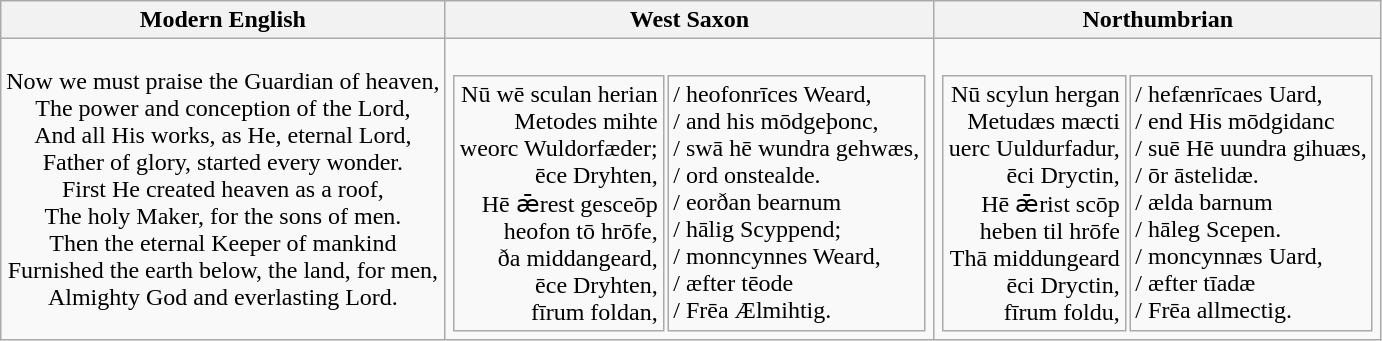<table class="wikitable">
<tr>
<th>Modern English</th>
<th>West Saxon</th>
<th>Northumbrian</th>
</tr>
<tr align="center">
<td>Now we must praise the Guardian of heaven,<br>The power and conception of the Lord,<br>And all His works, as He, eternal Lord,<br>Father of glory, started every wonder.<br>First He created heaven as a roof,<br>The holy Maker, for the sons of men.<br>Then the eternal Keeper of mankind<br>Furnished the earth below, the land, for men,<br>Almighty God and everlasting Lord.</td>
<td><br><table>
<tr>
<td align="right">Nū wē sculan herian<br>Metodes mihte<br>weorc Wuldorfæder;<br>ēce Dryhten,<br>Hē ǣrest gesceōp<br>heofon tō hrōfe,<br>ða middangeard,<br>ēce Dryhten,<br>fīrum foldan,</td>
<td align="left">/ heofonrīces Weard,<br>/ and his mōdgeþonc,<br>/ swā hē wundra gehwæs,<br>/ ord onstealde.<br>/ eorðan bearnum<br>/ hālig Scyppend;<br>/ monncynnes Weard,<br>/ æfter tēode<br>/ Frēa Ælmihtig.</td>
</tr>
</table>
</td>
<td><br><table>
<tr>
<td align="right">Nū scylun hergan<br>Metudæs mæcti<br>uerc Uuldurfadur,<br>ēci Dryctin,<br>Hē ǣrist scōp<br>heben til hrōfe<br>Thā middungeard<br>ēci Dryctin,<br>fīrum foldu,</td>
<td align="left">/ hefænrīcaes Uard,<br>/ end His mōdgidanc<br>/ suē Hē uundra gihuæs,<br>/ ōr āstelidæ.<br>/ ælda barnum<br>/ hāleg Scepen.<br>/ moncynnæs Uard,<br>/ æfter tīadæ<br>/ Frēa allmectig.</td>
</tr>
</table>
</td>
</tr>
</table>
